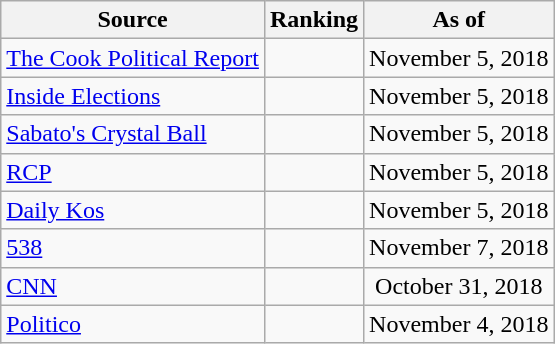<table class="wikitable" style="text-align:center">
<tr>
<th>Source</th>
<th>Ranking</th>
<th>As of</th>
</tr>
<tr>
<td align=left><a href='#'>The Cook Political Report</a></td>
<td></td>
<td>November 5, 2018</td>
</tr>
<tr>
<td align=left><a href='#'>Inside Elections</a></td>
<td></td>
<td>November 5, 2018</td>
</tr>
<tr>
<td align=left><a href='#'>Sabato's Crystal Ball</a></td>
<td></td>
<td>November 5, 2018</td>
</tr>
<tr>
<td align="left"><a href='#'>RCP</a></td>
<td></td>
<td>November 5, 2018</td>
</tr>
<tr>
<td align="left"><a href='#'>Daily Kos</a></td>
<td></td>
<td>November 5, 2018</td>
</tr>
<tr>
<td align="left"><a href='#'>538</a></td>
<td></td>
<td>November 7, 2018</td>
</tr>
<tr>
<td align="left"><a href='#'>CNN</a></td>
<td></td>
<td>October 31, 2018</td>
</tr>
<tr>
<td align="left"><a href='#'>Politico</a></td>
<td></td>
<td>November 4, 2018</td>
</tr>
</table>
